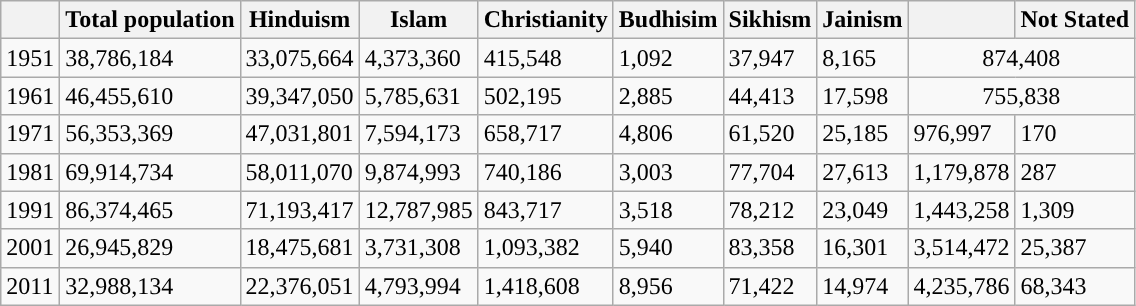<table class="wikitable defaultright col1center hover-highlight">
<tr>
<th></th>
<th>Total population</th>
<th>Hinduism</th>
<th>Islam</th>
<th>Christianity</th>
<th>Budhisim</th>
<th>Sikhism</th>
<th>Jainism</th>
<th></th>
<th>Not Stated</th>
</tr>
<tr>
<td>1951</td>
<td>38,786,184</td>
<td>33,075,664</td>
<td>4,373,360</td>
<td>415,548</td>
<td>1,092</td>
<td>37,947</td>
<td>8,165</td>
<td colspan="2" style="text-align:center">874,408</td>
</tr>
<tr>
<td>1961</td>
<td>46,455,610</td>
<td>39,347,050</td>
<td>5,785,631</td>
<td>502,195</td>
<td>2,885</td>
<td>44,413</td>
<td>17,598</td>
<td colspan="2" style="text-align:center">755,838</td>
</tr>
<tr>
<td>1971</td>
<td>56,353,369</td>
<td>47,031,801</td>
<td>7,594,173</td>
<td>658,717</td>
<td>4,806</td>
<td>61,520</td>
<td>25,185</td>
<td>976,997</td>
<td>170</td>
</tr>
<tr>
<td>1981</td>
<td>69,914,734</td>
<td>58,011,070</td>
<td>9,874,993</td>
<td>740,186</td>
<td>3,003</td>
<td>77,704</td>
<td>27,613</td>
<td>1,179,878</td>
<td>287</td>
</tr>
<tr>
<td>1991</td>
<td>86,374,465</td>
<td>71,193,417</td>
<td>12,787,985</td>
<td>843,717</td>
<td>3,518</td>
<td>78,212</td>
<td>23,049</td>
<td>1,443,258</td>
<td>1,309</td>
</tr>
<tr>
<td>2001</td>
<td>26,945,829</td>
<td>18,475,681</td>
<td>3,731,308</td>
<td>1,093,382</td>
<td>5,940</td>
<td>83,358</td>
<td>16,301</td>
<td>3,514,472</td>
<td>25,387</td>
</tr>
<tr>
<td>2011</td>
<td>32,988,134</td>
<td>22,376,051</td>
<td>4,793,994</td>
<td>1,418,608</td>
<td>8,956</td>
<td>71,422</td>
<td>14,974</td>
<td>4,235,786</td>
<td>68,343</td>
</tr>
</table>
